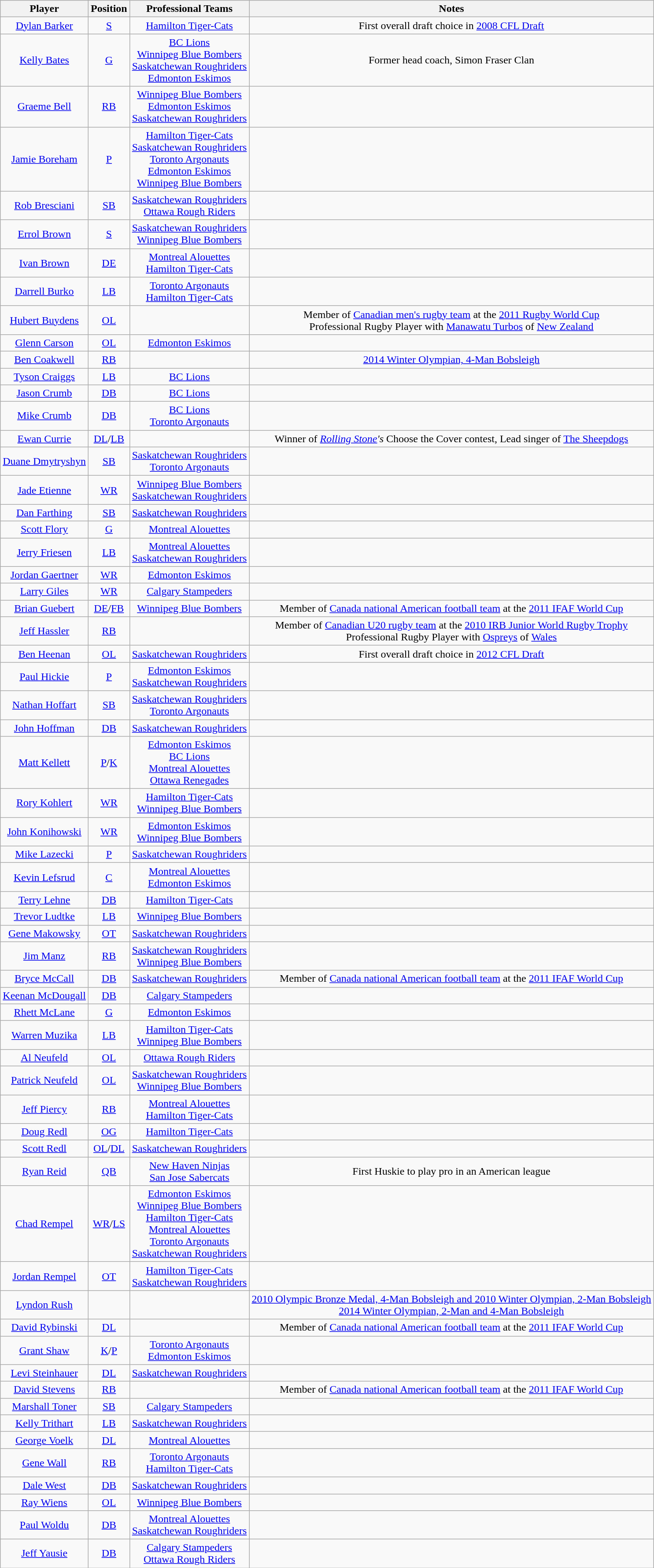<table class="wikitable" style="text-align: center;">
<tr>
<th>Player</th>
<th>Position</th>
<th>Professional Teams</th>
<th>Notes</th>
</tr>
<tr>
<td><a href='#'>Dylan Barker</a></td>
<td><a href='#'>S</a></td>
<td><a href='#'>Hamilton Tiger-Cats</a></td>
<td>First overall draft choice in <a href='#'>2008 CFL Draft</a></td>
</tr>
<tr>
<td><a href='#'>Kelly Bates</a></td>
<td><a href='#'>G</a></td>
<td><a href='#'>BC Lions</a><br><a href='#'>Winnipeg Blue Bombers</a><br><a href='#'>Saskatchewan Roughriders</a><br><a href='#'>Edmonton Eskimos</a></td>
<td>Former head coach, Simon Fraser Clan</td>
</tr>
<tr>
<td><a href='#'>Graeme Bell</a></td>
<td><a href='#'>RB</a></td>
<td><a href='#'>Winnipeg Blue Bombers</a><br><a href='#'>Edmonton Eskimos</a><br><a href='#'>Saskatchewan Roughriders</a></td>
<td></td>
</tr>
<tr>
<td><a href='#'>Jamie Boreham</a></td>
<td><a href='#'>P</a></td>
<td><a href='#'>Hamilton Tiger-Cats</a><br><a href='#'>Saskatchewan Roughriders</a><br><a href='#'>Toronto Argonauts</a><br><a href='#'>Edmonton Eskimos</a><br><a href='#'>Winnipeg Blue Bombers</a></td>
<td></td>
</tr>
<tr>
<td><a href='#'>Rob Bresciani</a></td>
<td><a href='#'>SB</a></td>
<td><a href='#'>Saskatchewan Roughriders</a><br><a href='#'>Ottawa Rough Riders</a></td>
<td></td>
</tr>
<tr>
<td><a href='#'>Errol Brown</a></td>
<td><a href='#'>S</a></td>
<td><a href='#'>Saskatchewan Roughriders</a><br><a href='#'>Winnipeg Blue Bombers</a></td>
<td></td>
</tr>
<tr>
<td><a href='#'>Ivan Brown</a></td>
<td><a href='#'>DE</a></td>
<td><a href='#'>Montreal Alouettes</a><br><a href='#'>Hamilton Tiger-Cats</a></td>
<td></td>
</tr>
<tr>
<td><a href='#'>Darrell Burko</a></td>
<td><a href='#'>LB</a></td>
<td><a href='#'>Toronto Argonauts</a><br><a href='#'>Hamilton Tiger-Cats</a></td>
<td></td>
</tr>
<tr>
<td><a href='#'>Hubert Buydens</a></td>
<td><a href='#'>OL</a></td>
<td></td>
<td>Member of <a href='#'>Canadian men's rugby team</a> at the <a href='#'>2011 Rugby World Cup</a><br>Professional Rugby Player with <a href='#'>Manawatu Turbos</a> of <a href='#'>New Zealand</a></td>
</tr>
<tr>
<td><a href='#'>Glenn Carson</a></td>
<td><a href='#'>OL</a></td>
<td><a href='#'>Edmonton Eskimos</a></td>
<td></td>
</tr>
<tr>
<td><a href='#'>Ben Coakwell</a></td>
<td><a href='#'>RB</a></td>
<td></td>
<td><a href='#'>2014 Winter Olympian, 4-Man Bobsleigh</a></td>
</tr>
<tr>
<td><a href='#'>Tyson Craiggs</a></td>
<td><a href='#'>LB</a></td>
<td><a href='#'>BC Lions</a></td>
<td></td>
</tr>
<tr>
<td><a href='#'>Jason Crumb</a></td>
<td><a href='#'>DB</a></td>
<td><a href='#'>BC Lions</a></td>
<td></td>
</tr>
<tr>
<td><a href='#'>Mike Crumb</a></td>
<td><a href='#'>DB</a></td>
<td><a href='#'>BC Lions</a><br><a href='#'>Toronto Argonauts</a></td>
<td></td>
</tr>
<tr>
<td><a href='#'>Ewan Currie</a></td>
<td><a href='#'>DL</a>/<a href='#'>LB</a></td>
<td></td>
<td>Winner of <em><a href='#'>Rolling Stone</a>'s</em> Choose the Cover contest, Lead singer of <a href='#'>The Sheepdogs</a></td>
</tr>
<tr>
<td><a href='#'>Duane Dmytryshyn</a></td>
<td><a href='#'>SB</a></td>
<td><a href='#'>Saskatchewan Roughriders</a><br><a href='#'>Toronto Argonauts</a></td>
<td></td>
</tr>
<tr>
<td><a href='#'>Jade Etienne</a></td>
<td><a href='#'>WR</a></td>
<td><a href='#'>Winnipeg Blue Bombers</a><br><a href='#'>Saskatchewan Roughriders</a></td>
<td></td>
</tr>
<tr>
<td><a href='#'>Dan Farthing</a></td>
<td><a href='#'>SB</a></td>
<td><a href='#'>Saskatchewan Roughriders</a></td>
<td></td>
</tr>
<tr>
<td><a href='#'>Scott Flory</a></td>
<td><a href='#'>G</a></td>
<td><a href='#'>Montreal Alouettes</a></td>
<td></td>
</tr>
<tr>
<td><a href='#'>Jerry Friesen</a></td>
<td><a href='#'>LB</a></td>
<td><a href='#'>Montreal Alouettes</a><br><a href='#'>Saskatchewan Roughriders</a></td>
<td></td>
</tr>
<tr>
<td><a href='#'>Jordan Gaertner</a></td>
<td><a href='#'>WR</a></td>
<td><a href='#'>Edmonton Eskimos</a></td>
<td></td>
</tr>
<tr>
<td><a href='#'>Larry Giles</a></td>
<td><a href='#'>WR</a></td>
<td><a href='#'>Calgary Stampeders</a></td>
<td></td>
</tr>
<tr>
<td><a href='#'>Brian Guebert</a></td>
<td><a href='#'>DE</a>/<a href='#'>FB</a></td>
<td><a href='#'>Winnipeg Blue Bombers</a></td>
<td>Member of <a href='#'>Canada national American football team</a> at the <a href='#'>2011 IFAF World Cup</a></td>
</tr>
<tr>
<td><a href='#'>Jeff Hassler</a></td>
<td><a href='#'>RB</a></td>
<td></td>
<td>Member of <a href='#'>Canadian U20 rugby team</a> at the <a href='#'>2010 IRB Junior World Rugby Trophy</a><br>Professional Rugby Player with <a href='#'>Ospreys</a> of <a href='#'>Wales</a></td>
</tr>
<tr>
<td><a href='#'>Ben Heenan</a></td>
<td><a href='#'>OL</a></td>
<td><a href='#'>Saskatchewan Roughriders</a></td>
<td>First overall draft choice in <a href='#'>2012 CFL Draft</a></td>
</tr>
<tr>
<td><a href='#'>Paul Hickie</a></td>
<td><a href='#'>P</a></td>
<td><a href='#'>Edmonton Eskimos</a><br><a href='#'>Saskatchewan Roughriders</a></td>
<td></td>
</tr>
<tr>
<td><a href='#'>Nathan Hoffart</a></td>
<td><a href='#'>SB</a></td>
<td><a href='#'>Saskatchewan Roughriders</a><br><a href='#'>Toronto Argonauts</a></td>
<td></td>
</tr>
<tr>
<td><a href='#'>John Hoffman</a></td>
<td><a href='#'>DB</a></td>
<td><a href='#'>Saskatchewan Roughriders</a></td>
<td></td>
</tr>
<tr>
<td><a href='#'>Matt Kellett</a></td>
<td><a href='#'>P</a>/<a href='#'>K</a></td>
<td><a href='#'>Edmonton Eskimos</a><br><a href='#'>BC Lions</a><br><a href='#'>Montreal Alouettes</a><br><a href='#'>Ottawa Renegades</a></td>
<td></td>
</tr>
<tr>
<td><a href='#'>Rory Kohlert</a></td>
<td><a href='#'>WR</a></td>
<td><a href='#'>Hamilton Tiger-Cats</a><br><a href='#'>Winnipeg Blue Bombers</a></td>
<td></td>
</tr>
<tr>
<td><a href='#'>John Konihowski</a></td>
<td><a href='#'>WR</a></td>
<td><a href='#'>Edmonton Eskimos</a><br><a href='#'>Winnipeg Blue Bombers</a></td>
<td></td>
</tr>
<tr>
<td><a href='#'>Mike Lazecki</a></td>
<td><a href='#'>P</a></td>
<td><a href='#'>Saskatchewan Roughriders</a></td>
<td></td>
</tr>
<tr>
<td><a href='#'>Kevin Lefsrud</a></td>
<td><a href='#'>C</a></td>
<td><a href='#'>Montreal Alouettes</a><br><a href='#'>Edmonton Eskimos</a></td>
<td></td>
</tr>
<tr>
<td><a href='#'>Terry Lehne</a></td>
<td><a href='#'>DB</a></td>
<td><a href='#'>Hamilton Tiger-Cats</a></td>
<td></td>
</tr>
<tr>
<td><a href='#'>Trevor Ludtke</a></td>
<td><a href='#'>LB</a></td>
<td><a href='#'>Winnipeg Blue Bombers</a></td>
<td></td>
</tr>
<tr>
<td><a href='#'>Gene Makowsky</a></td>
<td><a href='#'>OT</a></td>
<td><a href='#'>Saskatchewan Roughriders</a></td>
<td></td>
</tr>
<tr>
<td><a href='#'>Jim Manz</a></td>
<td><a href='#'>RB</a></td>
<td><a href='#'>Saskatchewan Roughriders</a><br><a href='#'>Winnipeg Blue Bombers</a></td>
<td></td>
</tr>
<tr>
<td><a href='#'>Bryce McCall</a></td>
<td><a href='#'>DB</a></td>
<td><a href='#'>Saskatchewan Roughriders</a></td>
<td>Member of <a href='#'>Canada national American football team</a> at the <a href='#'>2011 IFAF World Cup</a></td>
</tr>
<tr>
<td><a href='#'>Keenan McDougall</a></td>
<td><a href='#'>DB</a></td>
<td><a href='#'>Calgary Stampeders</a></td>
<td></td>
</tr>
<tr>
<td><a href='#'>Rhett McLane</a></td>
<td><a href='#'>G</a></td>
<td><a href='#'>Edmonton Eskimos</a></td>
<td></td>
</tr>
<tr>
<td><a href='#'>Warren Muzika</a></td>
<td><a href='#'>LB</a></td>
<td><a href='#'>Hamilton Tiger-Cats</a><br><a href='#'>Winnipeg Blue Bombers</a></td>
<td></td>
</tr>
<tr>
<td><a href='#'>Al Neufeld</a></td>
<td><a href='#'>OL</a></td>
<td><a href='#'>Ottawa Rough Riders</a></td>
<td></td>
</tr>
<tr>
<td><a href='#'>Patrick Neufeld</a></td>
<td><a href='#'>OL</a></td>
<td><a href='#'>Saskatchewan Roughriders</a><br><a href='#'>Winnipeg Blue Bombers</a></td>
<td></td>
</tr>
<tr>
<td><a href='#'>Jeff Piercy</a></td>
<td><a href='#'>RB</a></td>
<td><a href='#'>Montreal Alouettes</a><br><a href='#'>Hamilton Tiger-Cats</a></td>
<td></td>
</tr>
<tr>
<td><a href='#'>Doug Redl</a></td>
<td><a href='#'>OG</a></td>
<td><a href='#'>Hamilton Tiger-Cats</a></td>
<td></td>
</tr>
<tr>
<td><a href='#'>Scott Redl</a></td>
<td><a href='#'>OL</a>/<a href='#'>DL</a></td>
<td><a href='#'>Saskatchewan Roughriders</a></td>
<td></td>
</tr>
<tr>
<td><a href='#'>Ryan Reid</a></td>
<td><a href='#'>QB</a></td>
<td><a href='#'>New Haven Ninjas</a> <br> <a href='#'>San Jose Sabercats</a></td>
<td>First Huskie to play pro in an American league</td>
</tr>
<tr>
<td><a href='#'>Chad Rempel</a></td>
<td><a href='#'>WR</a>/<a href='#'>LS</a></td>
<td><a href='#'>Edmonton Eskimos</a><br><a href='#'>Winnipeg Blue Bombers</a><br><a href='#'>Hamilton Tiger-Cats</a><br><a href='#'>Montreal Alouettes</a><br><a href='#'>Toronto Argonauts</a><br><a href='#'>Saskatchewan Roughriders</a></td>
<td></td>
</tr>
<tr>
<td><a href='#'>Jordan Rempel</a></td>
<td><a href='#'>OT</a></td>
<td><a href='#'>Hamilton Tiger-Cats</a><br><a href='#'>Saskatchewan Roughriders</a></td>
<td></td>
</tr>
<tr>
<td><a href='#'>Lyndon Rush</a></td>
<td></td>
<td></td>
<td><a href='#'>2010 Olympic Bronze Medal, 4-Man Bobsleigh and 2010 Winter Olympian, 2-Man Bobsleigh</a><br><a href='#'>2014 Winter Olympian, 2-Man and 4-Man Bobsleigh</a></td>
</tr>
<tr>
<td><a href='#'>David Rybinski</a></td>
<td><a href='#'>DL</a></td>
<td></td>
<td>Member of <a href='#'>Canada national American football team</a> at the <a href='#'>2011 IFAF World Cup</a></td>
</tr>
<tr>
<td><a href='#'>Grant Shaw</a></td>
<td><a href='#'>K</a>/<a href='#'>P</a></td>
<td><a href='#'>Toronto Argonauts</a><br><a href='#'>Edmonton Eskimos</a></td>
<td></td>
</tr>
<tr>
<td><a href='#'>Levi Steinhauer</a></td>
<td><a href='#'>DL</a></td>
<td><a href='#'>Saskatchewan Roughriders</a></td>
<td></td>
</tr>
<tr>
<td><a href='#'>David Stevens</a></td>
<td><a href='#'>RB</a></td>
<td></td>
<td>Member of <a href='#'>Canada national American football team</a> at the <a href='#'>2011 IFAF World Cup</a></td>
</tr>
<tr>
<td><a href='#'>Marshall Toner</a></td>
<td><a href='#'>SB</a></td>
<td><a href='#'>Calgary Stampeders</a></td>
<td></td>
</tr>
<tr>
<td><a href='#'>Kelly Trithart</a></td>
<td><a href='#'>LB</a></td>
<td><a href='#'>Saskatchewan Roughriders</a></td>
<td></td>
</tr>
<tr>
<td><a href='#'>George Voelk</a></td>
<td><a href='#'>DL</a></td>
<td><a href='#'>Montreal Alouettes</a></td>
<td></td>
</tr>
<tr>
<td><a href='#'>Gene Wall</a></td>
<td><a href='#'>RB</a></td>
<td><a href='#'>Toronto Argonauts</a><br><a href='#'>Hamilton Tiger-Cats</a></td>
<td></td>
</tr>
<tr>
<td><a href='#'>Dale West</a></td>
<td><a href='#'>DB</a></td>
<td><a href='#'>Saskatchewan Roughriders</a></td>
<td></td>
</tr>
<tr>
<td><a href='#'>Ray Wiens</a></td>
<td><a href='#'>OL</a></td>
<td><a href='#'>Winnipeg Blue Bombers</a></td>
<td></td>
</tr>
<tr>
<td><a href='#'>Paul Woldu</a></td>
<td><a href='#'>DB</a></td>
<td><a href='#'>Montreal Alouettes</a><br><a href='#'>Saskatchewan Roughriders</a></td>
<td></td>
</tr>
<tr>
<td><a href='#'>Jeff Yausie</a></td>
<td><a href='#'>DB</a></td>
<td><a href='#'>Calgary Stampeders</a><br><a href='#'>Ottawa Rough Riders</a></td>
<td></td>
</tr>
</table>
